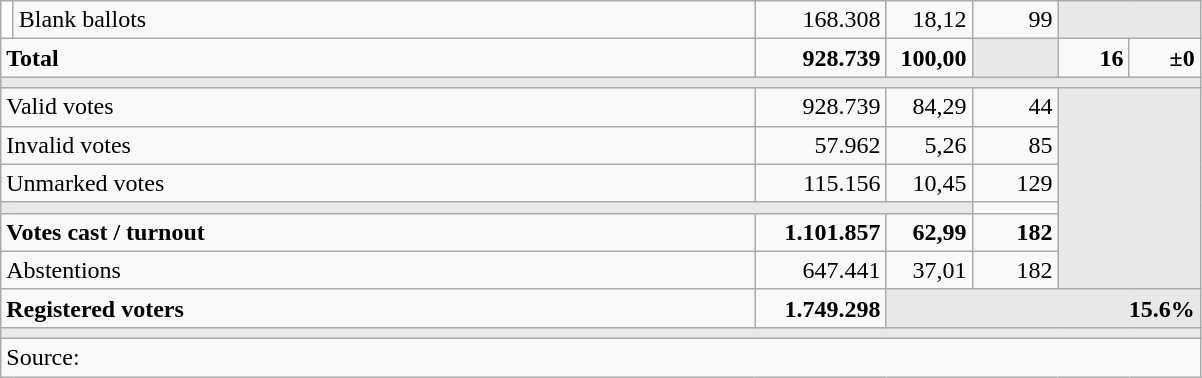<table class=wikitable style="text-align:right; margin-top:-1px">
<tr>
<td bgcolor="white" width=1></td>
<td align="left" width=487>Blank ballots</td>
<td width=80>168.308</td>
<td width=50>18,12</td>
<td width=50> 99</td>
<td bgcolor="#E9E9E9" colspan="2"></td>
</tr>
<tr style="font-weight:bold;">
<td align="left" colspan="2">Total</td>
<td>928.739</td>
<td>100,00</td>
<td bgcolor="#E9E9E9"></td>
<td width=40>16</td>
<td width=40>±0</td>
</tr>
<tr>
<td colspan="7" bgcolor="#E9E9E9"></td>
</tr>
<tr>
<td align="left" colspan="2">Valid votes</td>
<td>928.739</td>
<td>84,29</td>
<td> 44</td>
<td bgcolor="#E9E9E9" colspan="2" rowspan="6"></td>
</tr>
<tr>
<td align="left" colspan="2">Invalid votes</td>
<td>57.962</td>
<td>5,26</td>
<td> 85</td>
</tr>
<tr>
<td align="left" colspan="2">Unmarked votes</td>
<td>115.156</td>
<td>10,45</td>
<td>129</td>
</tr>
<tr>
<td colspan="4" bgcolor="#E9E9E9"></td>
</tr>
<tr style="font-weight:bold;">
<td align="left" colspan="2">Votes cast / turnout</td>
<td>1.101.857</td>
<td>62,99</td>
<td>182</td>
</tr>
<tr>
<td align="left" colspan="2">Abstentions</td>
<td>647.441</td>
<td>37,01</td>
<td> 182</td>
</tr>
<tr style="font-weight:bold;">
<td align="left" colspan="2">Registered voters</td>
<td>1.749.298</td>
<td bgcolor="#E9E9E9" colspan="4">15.6%</td>
</tr>
<tr>
<td colspan="7" bgcolor="#E9E9E9"></td>
</tr>
<tr>
<td align="left" colspan="7">Source: </td>
</tr>
</table>
